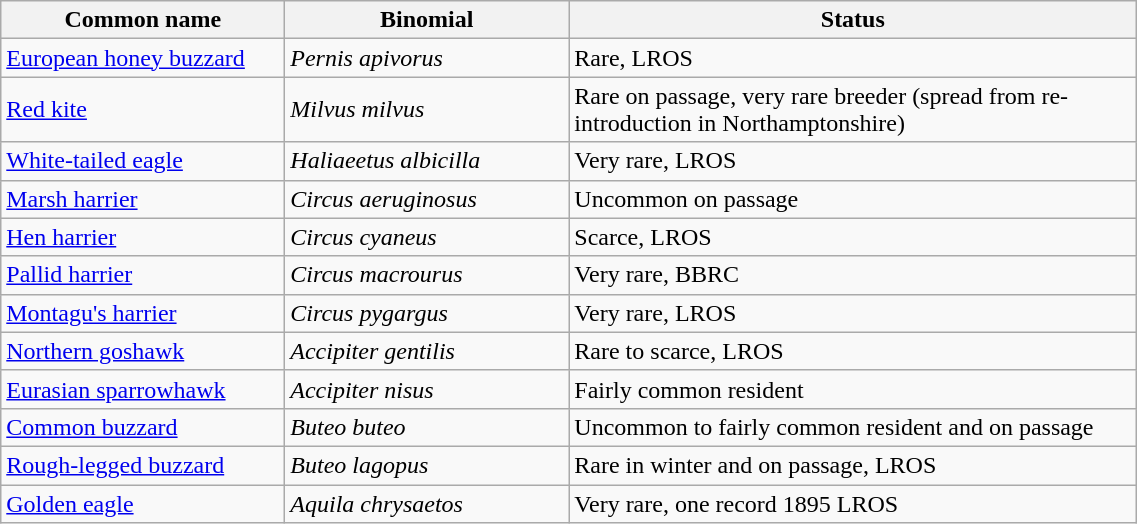<table width=60% class="wikitable">
<tr>
<th width=25%>Common name</th>
<th width=25%>Binomial</th>
<th width=50%>Status</th>
</tr>
<tr>
<td><a href='#'>European honey buzzard</a></td>
<td><em>Pernis apivorus</em></td>
<td>Rare, LROS</td>
</tr>
<tr>
<td><a href='#'>Red kite</a></td>
<td><em>Milvus milvus</em></td>
<td>Rare on passage, very rare breeder (spread from re-introduction in Northamptonshire)</td>
</tr>
<tr>
<td><a href='#'>White-tailed eagle</a></td>
<td><em>Haliaeetus albicilla</em></td>
<td>Very rare, LROS</td>
</tr>
<tr>
<td><a href='#'>Marsh harrier</a></td>
<td><em>Circus aeruginosus</em></td>
<td>Uncommon on passage</td>
</tr>
<tr>
<td><a href='#'>Hen harrier</a></td>
<td><em>Circus cyaneus</em></td>
<td>Scarce, LROS</td>
</tr>
<tr>
<td><a href='#'>Pallid harrier</a></td>
<td><em>Circus macrourus</em></td>
<td>Very rare, BBRC</td>
</tr>
<tr>
<td><a href='#'>Montagu's harrier</a></td>
<td><em>Circus pygargus</em></td>
<td>Very rare, LROS</td>
</tr>
<tr>
<td><a href='#'>Northern goshawk</a></td>
<td><em>Accipiter gentilis</em></td>
<td>Rare to scarce, LROS</td>
</tr>
<tr>
<td><a href='#'>Eurasian sparrowhawk</a></td>
<td><em>Accipiter nisus</em></td>
<td>Fairly common resident</td>
</tr>
<tr>
<td><a href='#'>Common buzzard</a></td>
<td><em>Buteo buteo</em></td>
<td>Uncommon to fairly common resident and on passage</td>
</tr>
<tr>
<td><a href='#'>Rough-legged buzzard</a></td>
<td><em>Buteo lagopus</em></td>
<td>Rare in winter and on passage, LROS</td>
</tr>
<tr>
<td><a href='#'>Golden eagle</a></td>
<td><em>Aquila chrysaetos</em></td>
<td>Very rare, one record 1895 LROS</td>
</tr>
</table>
